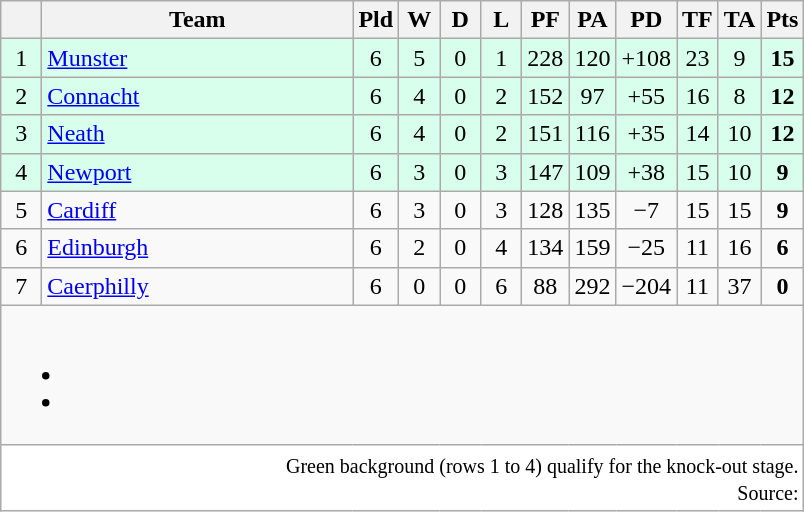<table class="wikitable" style="text-align: center">
<tr>
<th width="20"></th>
<th style="width:200px;">Team</th>
<th width="20">Pld</th>
<th width="20">W</th>
<th width="20">D</th>
<th width="20">L</th>
<th width="20">PF</th>
<th width="20">PA</th>
<th width="20">PD</th>
<th width="20">TF</th>
<th width="20">TA</th>
<th width="20">Pts</th>
</tr>
<tr bgcolor=#d8ffeb>
<td>1</td>
<td align=left> <a href='#'>Munster</a></td>
<td>6</td>
<td>5</td>
<td>0</td>
<td>1</td>
<td>228</td>
<td>120</td>
<td>+108</td>
<td>23</td>
<td>9</td>
<td><strong>15</strong></td>
</tr>
<tr bgcolor=#d8ffeb>
<td>2</td>
<td align=left> <a href='#'>Connacht</a></td>
<td>6</td>
<td>4</td>
<td>0</td>
<td>2</td>
<td>152</td>
<td>97</td>
<td>+55</td>
<td>16</td>
<td>8</td>
<td><strong>12</strong></td>
</tr>
<tr bgcolor=#d8ffeb>
<td>3</td>
<td align=left> <a href='#'>Neath</a></td>
<td>6</td>
<td>4</td>
<td>0</td>
<td>2</td>
<td>151</td>
<td>116</td>
<td>+35</td>
<td>14</td>
<td>10</td>
<td><strong>12</strong></td>
</tr>
<tr bgcolor=#d8ffeb>
<td>4</td>
<td align=left> <a href='#'>Newport</a></td>
<td>6</td>
<td>3</td>
<td>0</td>
<td>3</td>
<td>147</td>
<td>109</td>
<td>+38</td>
<td>15</td>
<td>10</td>
<td><strong>9</strong></td>
</tr>
<tr>
<td>5</td>
<td align=left> <a href='#'>Cardiff</a></td>
<td>6</td>
<td>3</td>
<td>0</td>
<td>3</td>
<td>128</td>
<td>135</td>
<td>−7</td>
<td>15</td>
<td>15</td>
<td><strong>9</strong></td>
</tr>
<tr>
<td>6</td>
<td align=left> <a href='#'>Edinburgh</a></td>
<td>6</td>
<td>2</td>
<td>0</td>
<td>4</td>
<td>134</td>
<td>159</td>
<td>−25</td>
<td>11</td>
<td>16</td>
<td><strong>6</strong></td>
</tr>
<tr>
<td>7</td>
<td align=left> <a href='#'>Caerphilly</a></td>
<td>6</td>
<td>0</td>
<td>0</td>
<td>6</td>
<td>88</td>
<td>292</td>
<td>−204</td>
<td>11</td>
<td>37</td>
<td><strong>0</strong></td>
</tr>
<tr>
<td colspan="14"><br><ul><li></li><li></li></ul></td>
</tr>
<tr>
<td colspan="14" style="text-align:right; background:#fff;" cellpadding="0" cellspacing="0"><small>Green background (rows 1 to 4) qualify for the knock-out stage.<br>Source: </small></td>
</tr>
</table>
